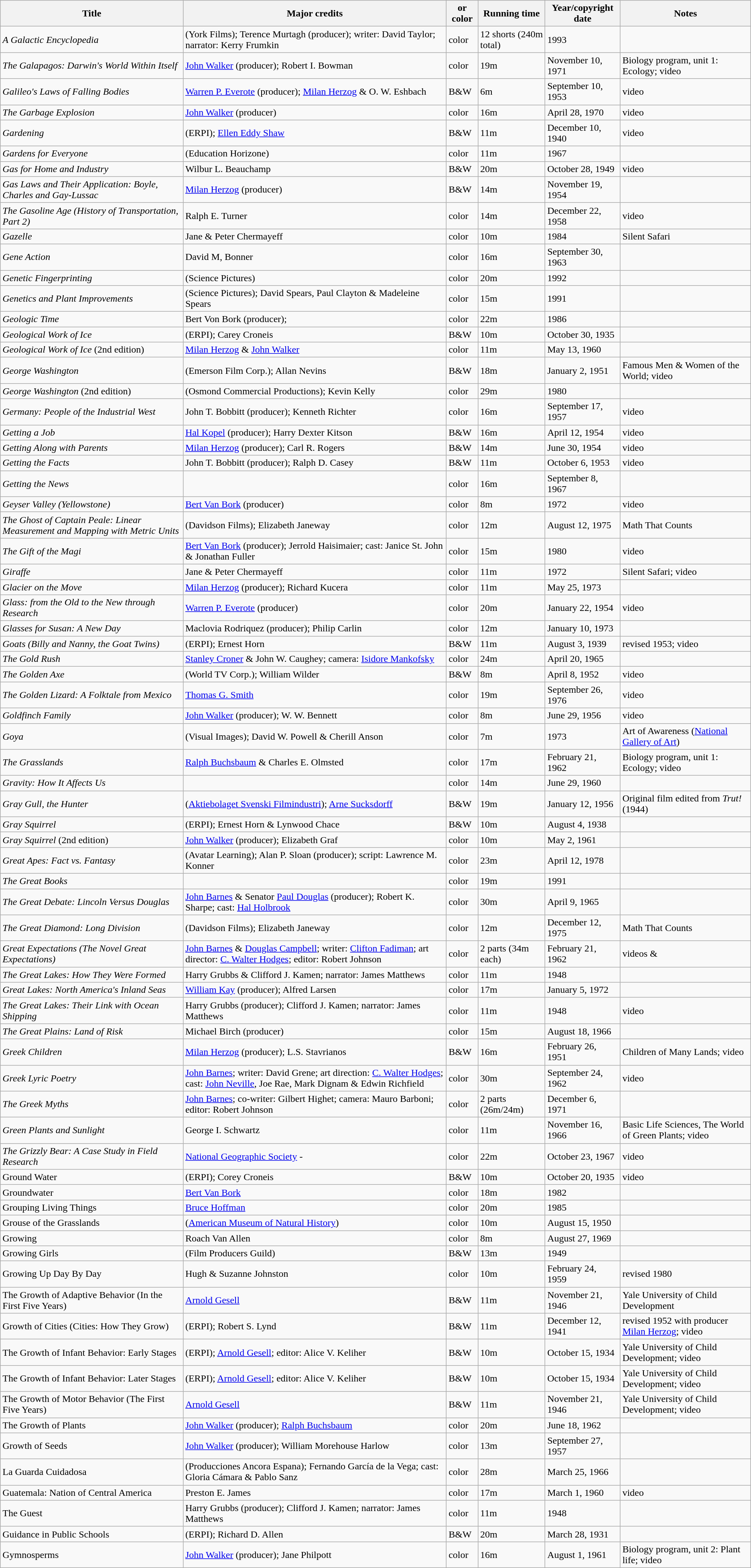<table class="wikitable sortable" border="1">
<tr>
<th>Title</th>
<th>Major credits</th>
<th> or color</th>
<th>Running time</th>
<th>Year/copyright date</th>
<th>Notes</th>
</tr>
<tr>
<td><em>A Galactic Encyclopedia</em></td>
<td>(York Films); Terence Murtagh (producer); writer: David Taylor; narrator: Kerry Frumkin</td>
<td>color</td>
<td>12 shorts (240m total)</td>
<td>1993</td>
<td></td>
</tr>
<tr>
<td><em>The Galapagos: Darwin's World Within Itself</em></td>
<td><a href='#'>John Walker</a> (producer); Robert I. Bowman</td>
<td>color</td>
<td>19m</td>
<td>November 10, 1971</td>
<td>Biology program, unit 1: Ecology; video </td>
</tr>
<tr>
<td><em>Galileo's Laws of Falling Bodies</em></td>
<td><a href='#'>Warren P. Everote</a> (producer); <a href='#'>Milan Herzog</a> & O. W. Eshbach</td>
<td>B&W</td>
<td>6m</td>
<td>September 10, 1953</td>
<td>video </td>
</tr>
<tr>
<td><em>The Garbage Explosion</em></td>
<td><a href='#'>John Walker</a> (producer)</td>
<td>color</td>
<td>16m</td>
<td>April 28, 1970</td>
<td>video </td>
</tr>
<tr>
<td><em>Gardening</em></td>
<td>(ERPI); <a href='#'>Ellen Eddy Shaw</a></td>
<td>B&W</td>
<td>11m</td>
<td>December 10, 1940</td>
<td>video </td>
</tr>
<tr>
<td><em>Gardens for Everyone</em></td>
<td>(Education Horizone)</td>
<td>color</td>
<td>11m</td>
<td>1967</td>
<td></td>
</tr>
<tr>
<td><em>Gas for Home and Industry</em></td>
<td>Wilbur L. Beauchamp</td>
<td>B&W</td>
<td>20m</td>
<td>October 28, 1949</td>
<td>video </td>
</tr>
<tr>
<td><em>Gas Laws and Their Application: Boyle, Charles and Gay-Lussac</em></td>
<td><a href='#'>Milan Herzog</a> (producer)</td>
<td>B&W</td>
<td>14m</td>
<td>November 19, 1954</td>
<td></td>
</tr>
<tr>
<td><em>The Gasoline Age (History of Transportation, Part 2) </em></td>
<td>Ralph E. Turner</td>
<td>color</td>
<td>14m</td>
<td>December 22, 1958</td>
<td>video </td>
</tr>
<tr>
<td><em>Gazelle</em></td>
<td>Jane & Peter Chermayeff</td>
<td>color</td>
<td>10m</td>
<td>1984</td>
<td>Silent Safari</td>
</tr>
<tr>
<td><em>Gene Action</em></td>
<td>David M, Bonner</td>
<td>color</td>
<td>16m</td>
<td>September 30, 1963</td>
<td></td>
</tr>
<tr>
<td><em>Genetic Fingerprinting</em></td>
<td>(Science Pictures)</td>
<td>color</td>
<td>20m</td>
<td>1992</td>
<td></td>
</tr>
<tr>
<td><em>Genetics and Plant Improvements</em></td>
<td>(Science Pictures); David Spears, Paul Clayton & Madeleine Spears</td>
<td>color</td>
<td>15m</td>
<td>1991</td>
<td></td>
</tr>
<tr>
<td><em>Geologic Time</em></td>
<td>Bert Von Bork (producer);</td>
<td>color</td>
<td>22m</td>
<td>1986</td>
<td></td>
</tr>
<tr>
<td><em>Geological Work of Ice</em></td>
<td>(ERPI); Carey Croneis</td>
<td>B&W</td>
<td>10m</td>
<td>October 30, 1935</td>
<td></td>
</tr>
<tr>
<td><em>Geological Work of Ice</em> (2nd edition)</td>
<td><a href='#'>Milan Herzog</a> & <a href='#'>John Walker</a></td>
<td>color</td>
<td>11m</td>
<td>May 13, 1960</td>
<td></td>
</tr>
<tr>
<td><em>George Washington</em></td>
<td>(Emerson Film Corp.); Allan Nevins</td>
<td>B&W</td>
<td>18m</td>
<td>January 2, 1951</td>
<td>Famous Men & Women of the World; video </td>
</tr>
<tr>
<td><em>George Washington</em> (2nd edition)</td>
<td>(Osmond Commercial Productions); Kevin Kelly</td>
<td>color</td>
<td>29m</td>
<td>1980</td>
<td></td>
</tr>
<tr>
<td><em>Germany: People of the Industrial West</em></td>
<td>John T. Bobbitt (producer); Kenneth Richter</td>
<td>color</td>
<td>16m</td>
<td>September 17, 1957</td>
<td>video </td>
</tr>
<tr>
<td><em>Getting a Job</em></td>
<td><a href='#'>Hal Kopel</a> (producer); Harry Dexter Kitson</td>
<td>B&W</td>
<td>16m</td>
<td>April 12, 1954</td>
<td>video </td>
</tr>
<tr>
<td><em>Getting Along with Parents</em></td>
<td><a href='#'>Milan Herzog</a> (producer); Carl R. Rogers</td>
<td>B&W</td>
<td>14m</td>
<td>June 30, 1954</td>
<td>video </td>
</tr>
<tr>
<td><em>Getting the Facts</em></td>
<td>John T. Bobbitt (producer); Ralph D. Casey</td>
<td>B&W</td>
<td>11m</td>
<td>October 6, 1953</td>
<td>video </td>
</tr>
<tr>
<td><em>Getting the News</em></td>
<td></td>
<td>color</td>
<td>16m</td>
<td>September 8, 1967</td>
<td></td>
</tr>
<tr>
<td><em>Geyser Valley (Yellowstone)</em></td>
<td><a href='#'>Bert Van Bork</a> (producer)</td>
<td>color</td>
<td>8m</td>
<td>1972</td>
<td>video </td>
</tr>
<tr>
<td><em>The Ghost of Captain Peale: Linear Measurement and Mapping with Metric Units</em></td>
<td>(Davidson Films); Elizabeth Janeway</td>
<td>color</td>
<td>12m</td>
<td>August 12, 1975</td>
<td>Math That Counts</td>
</tr>
<tr>
<td><em>The Gift of the Magi</em></td>
<td><a href='#'>Bert Van Bork</a> (producer); Jerrold Haisimaier; cast: Janice St. John & Jonathan Fuller</td>
<td>color</td>
<td>15m</td>
<td>1980</td>
<td>video </td>
</tr>
<tr>
<td><em>Giraffe</em></td>
<td>Jane & Peter Chermayeff</td>
<td>color</td>
<td>11m</td>
<td>1972</td>
<td>Silent Safari; video </td>
</tr>
<tr>
<td><em>Glacier on the Move</em></td>
<td><a href='#'>Milan Herzog</a> (producer); Richard Kucera</td>
<td>color</td>
<td>11m</td>
<td>May 25, 1973</td>
<td></td>
</tr>
<tr>
<td><em>Glass: from the Old to the New through Research</em></td>
<td><a href='#'>Warren P. Everote</a> (producer)</td>
<td>color</td>
<td>20m</td>
<td>January 22, 1954</td>
<td>video </td>
</tr>
<tr>
<td><em>Glasses for Susan: A New Day</em></td>
<td>Maclovia Rodriquez (producer); Philip Carlin</td>
<td>color</td>
<td>12m</td>
<td>January 10, 1973</td>
<td></td>
</tr>
<tr>
<td><em>Goats (Billy and Nanny, the Goat Twins)</em></td>
<td>(ERPI); Ernest Horn</td>
<td>B&W</td>
<td>11m</td>
<td>August 3, 1939</td>
<td>revised 1953; video </td>
</tr>
<tr>
<td><em>The Gold Rush</em></td>
<td><a href='#'>Stanley Croner</a> & John W. Caughey; camera: <a href='#'>Isidore Mankofsky</a></td>
<td>color</td>
<td>24m</td>
<td>April 20, 1965</td>
<td></td>
</tr>
<tr>
<td><em>The Golden Axe</em></td>
<td>(World TV Corp.); William Wilder</td>
<td>B&W</td>
<td>8m</td>
<td>April 8, 1952</td>
<td>video </td>
</tr>
<tr>
<td><em>The Golden Lizard: A Folktale from Mexico</em></td>
<td><a href='#'>Thomas G. Smith</a></td>
<td>color</td>
<td>19m</td>
<td>September 26, 1976</td>
<td>video </td>
</tr>
<tr>
<td><em>Goldfinch Family</em></td>
<td><a href='#'>John Walker</a> (producer); W. W. Bennett</td>
<td>color</td>
<td>8m</td>
<td>June 29, 1956</td>
<td>video </td>
</tr>
<tr>
<td><em>Goya</em></td>
<td>(Visual Images); David W. Powell & Cherill Anson</td>
<td>color</td>
<td>7m</td>
<td>1973</td>
<td>Art of Awareness (<a href='#'>National Gallery of Art</a>)</td>
</tr>
<tr>
<td><em>The Grasslands</em></td>
<td><a href='#'>Ralph Buchsbaum</a> & Charles E. Olmsted</td>
<td>color</td>
<td>17m</td>
<td>February 21, 1962</td>
<td>Biology program, unit 1: Ecology; video </td>
</tr>
<tr>
<td><em>Gravity: How It Affects Us</em></td>
<td></td>
<td>color</td>
<td>14m</td>
<td>June 29, 1960</td>
<td></td>
</tr>
<tr>
<td><em>Gray Gull, the Hunter</em></td>
<td>(<a href='#'>Aktiebolaget Svenski Filmindustri</a>); <a href='#'>Arne Sucksdorff</a></td>
<td>B&W</td>
<td>19m</td>
<td>January 12, 1956</td>
<td>Original film edited from <em>Trut!</em> (1944)</td>
</tr>
<tr>
<td><em>Gray Squirrel</em></td>
<td>(ERPI); Ernest Horn & Lynwood Chace</td>
<td>B&W</td>
<td>10m</td>
<td>August 4, 1938</td>
<td></td>
</tr>
<tr>
<td><em>Gray Squirrel</em> (2nd edition)</td>
<td><a href='#'>John Walker</a> (producer); Elizabeth Graf</td>
<td>color</td>
<td>10m</td>
<td>May 2, 1961</td>
<td></td>
</tr>
<tr>
<td><em>Great Apes: Fact vs. Fantasy</em></td>
<td>(Avatar Learning); Alan P. Sloan (producer); script: Lawrence M. Konner</td>
<td>color</td>
<td>23m</td>
<td>April 12, 1978</td>
<td></td>
</tr>
<tr>
<td><em>The Great Books</em></td>
<td></td>
<td>color</td>
<td>19m</td>
<td>1991</td>
<td></td>
</tr>
<tr>
<td><em>The Great Debate: Lincoln Versus Douglas</em></td>
<td><a href='#'>John Barnes</a> & Senator <a href='#'>Paul Douglas</a> (producer); Robert K. Sharpe; cast: <a href='#'>Hal Holbrook</a></td>
<td>color</td>
<td>30m</td>
<td>April 9, 1965</td>
<td></td>
</tr>
<tr>
<td><em>The Great Diamond: Long Division</em></td>
<td>(Davidson Films); Elizabeth Janeway</td>
<td>color</td>
<td>12m</td>
<td>December 12, 1975</td>
<td>Math That Counts</td>
</tr>
<tr>
<td><em>Great Expectations (The Novel Great Expectations)</em></td>
<td><a href='#'>John Barnes</a> & <a href='#'>Douglas Campbell</a>; writer: <a href='#'>Clifton Fadiman</a>; art director: <a href='#'>C. Walter Hodges</a>; editor: Robert Johnson</td>
<td>color</td>
<td>2 parts (34m each)</td>
<td>February 21, 1962</td>
<td>videos  & </td>
</tr>
<tr>
<td><em>The Great Lakes: How They Were Formed</em></td>
<td>Harry Grubbs & Clifford J. Kamen; narrator: James Matthews</td>
<td>color</td>
<td>11m</td>
<td>1948</td>
<td></td>
</tr>
<tr>
<td><em>Great Lakes: North America's Inland Seas</em></td>
<td><a href='#'>William Kay</a> (producer); Alfred Larsen</td>
<td>color</td>
<td>17m</td>
<td>January 5, 1972</td>
<td></td>
</tr>
<tr>
<td><em>The Great Lakes: Their Link with Ocean Shipping</em></td>
<td>Harry Grubbs (producer); Clifford J. Kamen; narrator: James Matthews</td>
<td>color</td>
<td>11m</td>
<td>1948</td>
<td>video </td>
</tr>
<tr>
<td><em>The Great Plains: Land of Risk</em></td>
<td>Michael Birch (producer)</td>
<td>color</td>
<td>15m</td>
<td>August 18, 1966</td>
<td></td>
</tr>
<tr>
<td><em>Greek Children</em></td>
<td><a href='#'>Milan Herzog</a> (producer); L.S. Stavrianos</td>
<td>B&W</td>
<td>16m</td>
<td>February 26, 1951</td>
<td>Children of Many Lands; video </td>
</tr>
<tr>
<td><em>Greek Lyric Poetry</em></td>
<td><a href='#'>John Barnes</a>; writer: David Grene; art direction: <a href='#'>C. Walter Hodges</a>; cast: <a href='#'>John Neville</a>, Joe Rae, Mark Dignam & Edwin Richfield</td>
<td>color</td>
<td>30m</td>
<td>September 24, 1962</td>
<td>video </td>
</tr>
<tr>
<td><em>The Greek Myths</em></td>
<td><a href='#'>John Barnes</a>; co-writer: Gilbert Highet; camera: Mauro Barboni; editor: Robert Johnson</td>
<td>color</td>
<td>2 parts (26m/24m)</td>
<td>December 6, 1971</td>
<td></td>
</tr>
<tr>
<td><em>Green Plants and Sunlight</em></td>
<td>George I. Schwartz</td>
<td>color</td>
<td>11m</td>
<td>November 16, 1966</td>
<td>Basic Life Sciences, The World of Green Plants; video </td>
</tr>
<tr>
<td><em>The Grizzly Bear: A Case Study in Field Research<strong></td>
<td><a href='#'>National Geographic Society</a> -</td>
<td>color</td>
<td>22m</td>
<td>October 23, 1967</td>
<td>video </td>
</tr>
<tr>
<td></em>Ground Water<em></td>
<td>(ERPI); Corey Croneis</td>
<td>B&W</td>
<td>10m</td>
<td>October 20, 1935</td>
<td>video </td>
</tr>
<tr>
<td></em>Groundwater<em></td>
<td><a href='#'>Bert Van Bork</a></td>
<td>color</td>
<td>18m</td>
<td>1982</td>
<td></td>
</tr>
<tr>
<td></em>Grouping Living Things<em></td>
<td><a href='#'>Bruce Hoffman</a></td>
<td>color</td>
<td>20m</td>
<td>1985</td>
<td></td>
</tr>
<tr>
<td></em>Grouse of the Grasslands<em></td>
<td>(<a href='#'>American Museum of Natural History</a>)</td>
<td>color</td>
<td>10m</td>
<td>August 15, 1950</td>
<td></td>
</tr>
<tr>
<td></em>Growing<em></td>
<td>Roach Van Allen</td>
<td>color</td>
<td>8m</td>
<td>August 27, 1969</td>
<td></td>
</tr>
<tr>
<td></em>Growing Girls<em></td>
<td>(Film Producers Guild)</td>
<td>B&W</td>
<td>13m</td>
<td>1949</td>
<td></td>
</tr>
<tr>
<td></em>Growing Up Day By Day<em></td>
<td>Hugh & Suzanne Johnston</td>
<td>color</td>
<td>10m</td>
<td>February 24, 1959</td>
<td>revised 1980</td>
</tr>
<tr>
<td></em>The Growth of Adaptive Behavior (In the First Five Years)<em></td>
<td><a href='#'>Arnold Gesell</a></td>
<td>B&W</td>
<td>11m</td>
<td>November 21, 1946</td>
<td>Yale University of Child Development</td>
</tr>
<tr>
<td></em>Growth of Cities (Cities: How They Grow)<em></td>
<td>(ERPI); Robert S. Lynd</td>
<td>B&W</td>
<td>11m</td>
<td>December 12, 1941</td>
<td>revised 1952 with producer <a href='#'>Milan Herzog</a>; video </td>
</tr>
<tr>
<td></em>The Growth of Infant Behavior: Early Stages<em></td>
<td>(ERPI); <a href='#'>Arnold Gesell</a>; editor: Alice V. Keliher</td>
<td>B&W</td>
<td>10m</td>
<td>October 15, 1934</td>
<td>Yale University of Child Development; video </td>
</tr>
<tr>
<td></em>The Growth of Infant Behavior: Later Stages<em></td>
<td>(ERPI); <a href='#'>Arnold Gesell</a>; editor: Alice V. Keliher</td>
<td>B&W</td>
<td>10m</td>
<td>October 15, 1934</td>
<td>Yale University of Child Development; video </td>
</tr>
<tr>
<td></em>The Growth of Motor Behavior (The First Five Years)<em></td>
<td><a href='#'>Arnold Gesell</a></td>
<td>B&W</td>
<td>11m</td>
<td>November 21, 1946</td>
<td>Yale University of Child Development; video </td>
</tr>
<tr>
<td></em>The Growth of Plants<em></td>
<td><a href='#'>John Walker</a> (producer); <a href='#'>Ralph Buchsbaum</a></td>
<td>color</td>
<td>20m</td>
<td>June 18, 1962</td>
<td></td>
</tr>
<tr>
<td></em>Growth of Seeds<em></td>
<td><a href='#'>John Walker</a> (producer); William Morehouse Harlow</td>
<td>color</td>
<td>13m</td>
<td>September 27, 1957</td>
<td></td>
</tr>
<tr>
<td></em>La Guarda Cuidadosa<em></td>
<td>(Producciones Ancora Espana); Fernando García de la Vega; cast: Gloria Cámara & Pablo Sanz</td>
<td>color</td>
<td>28m</td>
<td>March 25, 1966</td>
<td></td>
</tr>
<tr>
<td></em>Guatemala: Nation of Central America<em></td>
<td>Preston E. James</td>
<td>color</td>
<td>17m</td>
<td>March 1, 1960</td>
<td>video </td>
</tr>
<tr>
<td></em>The Guest<em></td>
<td>Harry Grubbs (producer); Clifford J. Kamen; narrator: James Matthews</td>
<td>color</td>
<td>11m</td>
<td>1948</td>
<td></td>
</tr>
<tr>
<td></em>Guidance in Public Schools<em></td>
<td>(ERPI); Richard D. Allen</td>
<td>B&W</td>
<td>20m</td>
<td>March 28, 1931</td>
<td></td>
</tr>
<tr>
<td></em>Gymnosperms</strong></td>
<td><a href='#'>John Walker</a> (producer); Jane Philpott</td>
<td>color</td>
<td>16m</td>
<td>August 1, 1961</td>
<td>Biology program, unit 2: Plant life; video </td>
</tr>
</table>
